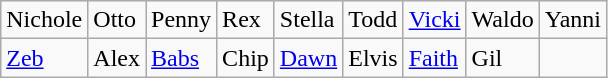<table class="wikitable">
<tr>
<td>Nichole</td>
<td>Otto</td>
<td>Penny</td>
<td>Rex</td>
<td>Stella</td>
<td>Todd</td>
<td><a href='#'>Vicki</a></td>
<td>Waldo</td>
<td>Yanni</td>
</tr>
<tr>
<td><a href='#'>Zeb</a></td>
<td>Alex</td>
<td><a href='#'>Babs</a></td>
<td>Chip</td>
<td><a href='#'>Dawn</a></td>
<td>Elvis</td>
<td><a href='#'>Faith</a></td>
<td>Gil</td>
</tr>
</table>
